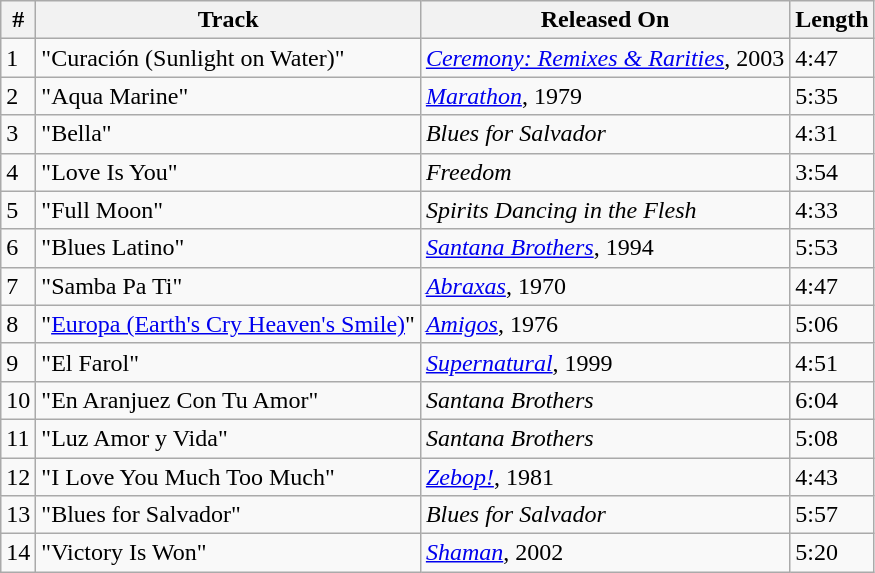<table class="wikitable">
<tr>
<th>#</th>
<th>Track</th>
<th>Released On</th>
<th>Length</th>
</tr>
<tr>
<td>1</td>
<td>"Curación (Sunlight on Water)"</td>
<td><em><a href='#'>Ceremony: Remixes & Rarities</a></em>, 2003</td>
<td>4:47</td>
</tr>
<tr>
<td>2</td>
<td>"Aqua Marine"</td>
<td><a href='#'><em>Marathon</em></a>, 1979</td>
<td>5:35</td>
</tr>
<tr>
<td>3</td>
<td>"Bella"</td>
<td><em>Blues for Salvador</em></td>
<td>4:31</td>
</tr>
<tr>
<td>4</td>
<td>"Love Is You"</td>
<td><em>Freedom</em></td>
<td>3:54</td>
</tr>
<tr>
<td>5</td>
<td>"Full Moon"</td>
<td><em>Spirits Dancing in the Flesh</em></td>
<td>4:33</td>
</tr>
<tr>
<td>6</td>
<td>"Blues Latino"</td>
<td><em><a href='#'>Santana Brothers</a></em>, 1994</td>
<td>5:53</td>
</tr>
<tr>
<td>7</td>
<td>"Samba Pa Ti"</td>
<td><a href='#'><em>Abraxas</em></a>, 1970</td>
<td>4:47</td>
</tr>
<tr>
<td>8</td>
<td>"<a href='#'>Europa (Earth's Cry Heaven's Smile)</a>"</td>
<td><a href='#'><em>Amigos</em></a>, 1976</td>
<td>5:06</td>
</tr>
<tr>
<td>9</td>
<td>"El Farol"</td>
<td><a href='#'><em>Supernatural</em></a>, 1999</td>
<td>4:51</td>
</tr>
<tr>
<td>10</td>
<td>"En Aranjuez Con Tu Amor"</td>
<td><em>Santana Brothers</em></td>
<td>6:04</td>
</tr>
<tr>
<td>11</td>
<td>"Luz Amor y Vida"</td>
<td><em>Santana Brothers</em></td>
<td>5:08</td>
</tr>
<tr>
<td>12</td>
<td>"I Love You Much Too Much"</td>
<td><em><a href='#'>Zebop!</a></em>, 1981</td>
<td>4:43</td>
</tr>
<tr>
<td>13</td>
<td>"Blues for Salvador"</td>
<td><em>Blues for Salvador</em></td>
<td>5:57</td>
</tr>
<tr>
<td>14</td>
<td>"Victory Is Won"</td>
<td><a href='#'><em>Shaman</em></a>, 2002</td>
<td>5:20</td>
</tr>
</table>
